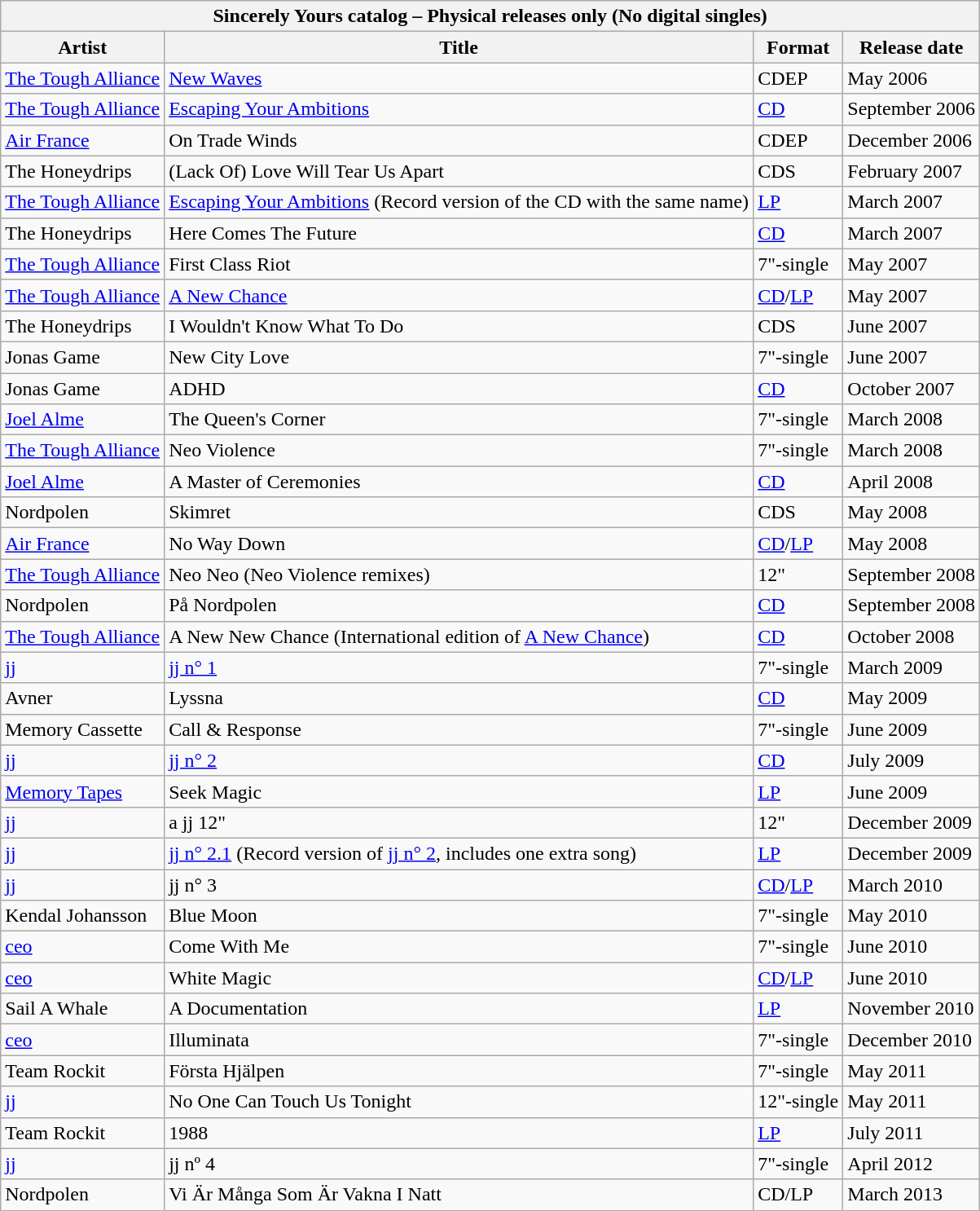<table class="wikitable">
<tr>
<th colspan="5">Sincerely Yours catalog – Physical releases only (No digital singles)</th>
</tr>
<tr>
<th>Artist</th>
<th>Title</th>
<th>Format</th>
<th>Release date</th>
</tr>
<tr>
<td align="left"><a href='#'>The Tough Alliance</a></td>
<td><a href='#'>New Waves</a></td>
<td>CDEP</td>
<td>May 2006</td>
</tr>
<tr>
<td align="left"><a href='#'>The Tough Alliance</a></td>
<td><a href='#'>Escaping Your Ambitions</a></td>
<td><a href='#'>CD</a></td>
<td>September 2006</td>
</tr>
<tr>
<td align="left"><a href='#'>Air France</a></td>
<td>On Trade Winds</td>
<td>CDEP</td>
<td>December 2006</td>
</tr>
<tr>
<td align="left">The Honeydrips</td>
<td>(Lack Of) Love Will Tear Us Apart</td>
<td>CDS</td>
<td>February 2007</td>
</tr>
<tr>
<td align="left"><a href='#'>The Tough Alliance</a></td>
<td><a href='#'>Escaping Your Ambitions</a> (Record version of the CD with the same name)</td>
<td><a href='#'>LP</a></td>
<td>March 2007</td>
</tr>
<tr>
<td align="left">The Honeydrips</td>
<td>Here Comes The Future</td>
<td><a href='#'>CD</a></td>
<td>March 2007</td>
</tr>
<tr>
<td align="left"><a href='#'>The Tough Alliance</a></td>
<td>First Class Riot</td>
<td>7"-single</td>
<td>May 2007</td>
</tr>
<tr>
<td align="left"><a href='#'>The Tough Alliance</a></td>
<td><a href='#'>A New Chance</a></td>
<td><a href='#'>CD</a>/<a href='#'>LP</a></td>
<td>May 2007</td>
</tr>
<tr>
<td align="left">The Honeydrips</td>
<td>I Wouldn't Know What To Do</td>
<td>CDS</td>
<td>June 2007</td>
</tr>
<tr>
<td align="left">Jonas Game</td>
<td>New City Love</td>
<td>7"-single</td>
<td>June 2007</td>
</tr>
<tr>
<td align="left">Jonas Game</td>
<td>ADHD</td>
<td><a href='#'>CD</a></td>
<td>October 2007</td>
</tr>
<tr>
<td align="left"><a href='#'>Joel Alme</a></td>
<td>The Queen's Corner</td>
<td>7"-single</td>
<td>March 2008</td>
</tr>
<tr>
<td align="left"><a href='#'>The Tough Alliance</a></td>
<td>Neo Violence</td>
<td>7"-single</td>
<td>March 2008</td>
</tr>
<tr>
<td align="left"><a href='#'>Joel Alme</a></td>
<td>A Master of Ceremonies</td>
<td><a href='#'>CD</a></td>
<td>April 2008</td>
</tr>
<tr>
<td align="left">Nordpolen</td>
<td>Skimret</td>
<td>CDS</td>
<td>May 2008</td>
</tr>
<tr>
<td align="left"><a href='#'>Air France</a></td>
<td>No Way Down</td>
<td><a href='#'>CD</a>/<a href='#'>LP</a></td>
<td>May 2008</td>
</tr>
<tr>
<td align="left"><a href='#'>The Tough Alliance</a></td>
<td>Neo Neo (Neo Violence remixes)</td>
<td>12"</td>
<td>September 2008</td>
</tr>
<tr>
<td align="left">Nordpolen</td>
<td>På Nordpolen</td>
<td><a href='#'>CD</a></td>
<td>September 2008</td>
</tr>
<tr>
<td align="left"><a href='#'>The Tough Alliance</a></td>
<td>A New New Chance (International edition of <a href='#'>A New Chance</a>)</td>
<td><a href='#'>CD</a></td>
<td>October 2008</td>
</tr>
<tr>
<td align="left"><a href='#'>jj</a></td>
<td><a href='#'>jj n° 1</a></td>
<td>7"-single</td>
<td>March 2009</td>
</tr>
<tr>
<td align="left">Avner</td>
<td>Lyssna</td>
<td><a href='#'>CD</a></td>
<td>May 2009</td>
</tr>
<tr>
<td align="left">Memory Cassette</td>
<td>Call & Response</td>
<td>7"-single</td>
<td>June 2009</td>
</tr>
<tr>
<td align="left"><a href='#'>jj</a></td>
<td><a href='#'>jj n° 2</a></td>
<td><a href='#'>CD</a></td>
<td>July 2009</td>
</tr>
<tr>
<td align="left"><a href='#'>Memory Tapes</a></td>
<td>Seek Magic</td>
<td><a href='#'>LP</a></td>
<td>June 2009</td>
</tr>
<tr>
<td align="left"><a href='#'>jj</a></td>
<td>a jj 12"</td>
<td>12"</td>
<td>December 2009</td>
</tr>
<tr>
<td align="left"><a href='#'>jj</a></td>
<td><a href='#'>jj n° 2.1</a> (Record version of <a href='#'>jj n° 2</a>, includes one extra song)</td>
<td><a href='#'>LP</a></td>
<td>December 2009</td>
</tr>
<tr>
<td align="left"><a href='#'>jj</a></td>
<td>jj n° 3</td>
<td><a href='#'>CD</a>/<a href='#'>LP</a></td>
<td>March 2010</td>
</tr>
<tr>
<td align="left">Kendal Johansson</td>
<td>Blue Moon</td>
<td>7"-single</td>
<td>May 2010</td>
</tr>
<tr>
<td align="left"><a href='#'>ceo</a></td>
<td>Come With Me</td>
<td>7"-single</td>
<td>June 2010</td>
</tr>
<tr>
<td align="left"><a href='#'>ceo</a></td>
<td>White Magic</td>
<td><a href='#'>CD</a>/<a href='#'>LP</a></td>
<td>June 2010</td>
</tr>
<tr>
<td align="left">Sail A Whale</td>
<td>A Documentation</td>
<td><a href='#'>LP</a></td>
<td>November 2010</td>
</tr>
<tr>
<td align="left"><a href='#'>ceo</a></td>
<td>Illuminata</td>
<td>7"-single</td>
<td>December 2010</td>
</tr>
<tr>
<td align="left">Team Rockit</td>
<td>Första Hjälpen</td>
<td>7"-single</td>
<td>May 2011</td>
</tr>
<tr>
<td align="left"><a href='#'>jj</a></td>
<td>No One Can Touch Us Tonight</td>
<td>12"-single</td>
<td>May 2011</td>
</tr>
<tr>
<td align="left">Team Rockit</td>
<td>1988</td>
<td><a href='#'>LP</a></td>
<td>July 2011</td>
</tr>
<tr>
<td align="left"><a href='#'>jj</a></td>
<td>jj nº 4</td>
<td>7"-single</td>
<td>April 2012</td>
</tr>
<tr>
<td align="left">Nordpolen</td>
<td>Vi Är Många Som Är Vakna I Natt</td>
<td>CD/LP</td>
<td>March 2013</td>
</tr>
<tr>
</tr>
</table>
